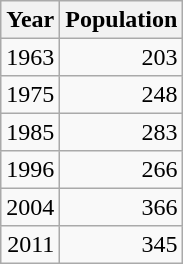<table class="wikitable" style="line-height:1.1em;">
<tr>
<th>Year</th>
<th>Population</th>
</tr>
<tr align="right">
<td>1963</td>
<td>203</td>
</tr>
<tr align="right">
<td>1975</td>
<td>248</td>
</tr>
<tr align="right">
<td>1985</td>
<td>283</td>
</tr>
<tr align="right">
<td>1996</td>
<td>266</td>
</tr>
<tr align="right">
<td>2004</td>
<td>366</td>
</tr>
<tr align="right">
<td>2011</td>
<td>345</td>
</tr>
</table>
